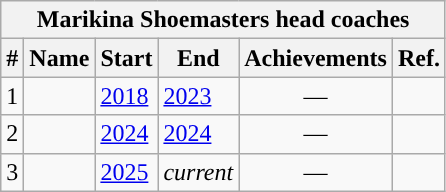<table class="wikitable sortable">
<tr>
<th colspan="6">Marikina Shoemasters head coaches</th>
</tr>
<tr>
<th>#</th>
<th>Name</th>
<th>Start</th>
<th>End</th>
<th>Achievements</th>
<th>Ref.</th>
</tr>
<tr>
<td align=center>1</td>
<td></td>
<td><a href='#'>2018</a></td>
<td><a href='#'>2023</a></td>
<td align=center>—</td>
<td></td>
</tr>
<tr>
<td align=center>2</td>
<td></td>
<td><a href='#'>2024</a></td>
<td><a href='#'>2024</a></td>
<td align=center>—</td>
<td></td>
</tr>
<tr>
<td align=center>3</td>
<td></td>
<td><a href='#'>2025</a></td>
<td><em>current</em></td>
<td align=center>—</td>
<td></td>
</tr>
</table>
